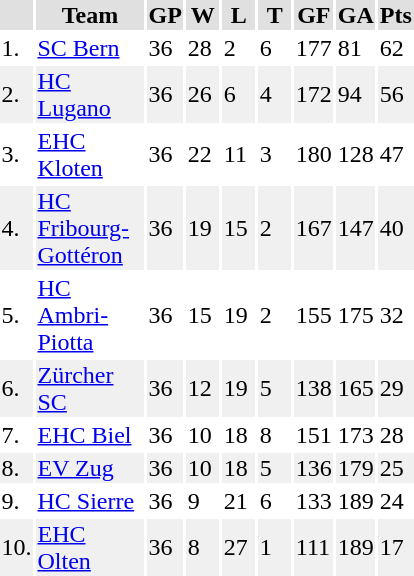<table>
<tr>
<th colspan=2></th>
</tr>
<tr bgcolor="#e0e0e0">
<th width=10></th>
<th width=70>Team</th>
<th width=20>GP</th>
<th width=20>W</th>
<th width=20>L</th>
<th width=20>T</th>
<th width=20>GF</th>
<th width=20>GA</th>
<th width=20>Pts</th>
</tr>
<tr>
<td>1.</td>
<td><a href='#'>SC Bern</a></td>
<td>36</td>
<td>28</td>
<td>2</td>
<td>6</td>
<td>177</td>
<td>81</td>
<td>62</td>
</tr>
<tr bgcolor="#f0f0f0">
<td>2.</td>
<td><a href='#'>HC Lugano</a></td>
<td>36</td>
<td>26</td>
<td>6</td>
<td>4</td>
<td>172</td>
<td>94</td>
<td>56</td>
</tr>
<tr>
<td>3.</td>
<td><a href='#'>EHC Kloten</a></td>
<td>36</td>
<td>22</td>
<td>11</td>
<td>3</td>
<td>180</td>
<td>128</td>
<td>47</td>
</tr>
<tr bgcolor="#f0f0f0">
<td>4.</td>
<td><a href='#'>HC Fribourg-Gottéron</a></td>
<td>36</td>
<td>19</td>
<td>15</td>
<td>2</td>
<td>167</td>
<td>147</td>
<td>40</td>
</tr>
<tr>
<td>5.</td>
<td><a href='#'>HC Ambri-Piotta</a></td>
<td>36</td>
<td>15</td>
<td>19</td>
<td>2</td>
<td>155</td>
<td>175</td>
<td>32</td>
</tr>
<tr bgcolor="#f0f0f0">
<td>6.</td>
<td><a href='#'>Zürcher SC</a></td>
<td>36</td>
<td>12</td>
<td>19</td>
<td>5</td>
<td>138</td>
<td>165</td>
<td>29</td>
</tr>
<tr>
<td>7.</td>
<td><a href='#'>EHC Biel</a></td>
<td>36</td>
<td>10</td>
<td>18</td>
<td>8</td>
<td>151</td>
<td>173</td>
<td>28</td>
</tr>
<tr bgcolor="#f0f0f0">
<td>8.</td>
<td><a href='#'>EV Zug</a></td>
<td>36</td>
<td>10</td>
<td>18</td>
<td>5</td>
<td>136</td>
<td>179</td>
<td>25</td>
</tr>
<tr>
<td>9.</td>
<td><a href='#'>HC Sierre</a></td>
<td>36</td>
<td>9</td>
<td>21</td>
<td>6</td>
<td>133</td>
<td>189</td>
<td>24</td>
</tr>
<tr bgcolor="#f0f0f0">
<td>10.</td>
<td><a href='#'>EHC Olten</a></td>
<td>36</td>
<td>8</td>
<td>27</td>
<td>1</td>
<td>111</td>
<td>189</td>
<td>17</td>
</tr>
</table>
